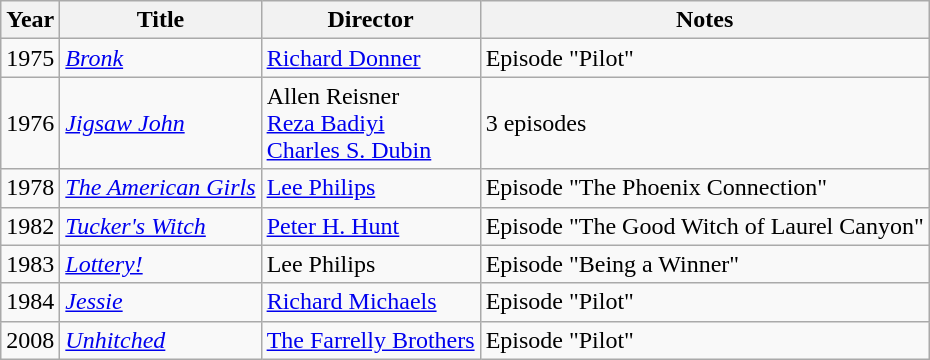<table class="wikitable">
<tr>
<th>Year</th>
<th>Title</th>
<th>Director</th>
<th>Notes</th>
</tr>
<tr>
<td>1975</td>
<td><em><a href='#'>Bronk</a></em></td>
<td><a href='#'>Richard Donner</a></td>
<td>Episode "Pilot"</td>
</tr>
<tr>
<td>1976</td>
<td><em><a href='#'>Jigsaw John</a></em></td>
<td>Allen Reisner<br><a href='#'>Reza Badiyi</a><br><a href='#'>Charles S. Dubin</a></td>
<td>3 episodes</td>
</tr>
<tr>
<td>1978</td>
<td><em><a href='#'>The American Girls</a></em></td>
<td><a href='#'>Lee Philips</a></td>
<td>Episode "The Phoenix Connection"</td>
</tr>
<tr>
<td>1982</td>
<td><em><a href='#'>Tucker's Witch</a></em></td>
<td><a href='#'>Peter H. Hunt</a></td>
<td>Episode "The Good Witch of Laurel Canyon"</td>
</tr>
<tr>
<td>1983</td>
<td><em><a href='#'>Lottery!</a></em></td>
<td>Lee Philips</td>
<td>Episode "Being a Winner"</td>
</tr>
<tr>
<td>1984</td>
<td><em><a href='#'>Jessie</a></em></td>
<td><a href='#'>Richard Michaels</a></td>
<td>Episode "Pilot"</td>
</tr>
<tr>
<td>2008</td>
<td><em><a href='#'>Unhitched</a></em></td>
<td><a href='#'>The Farrelly Brothers</a></td>
<td>Episode "Pilot"</td>
</tr>
</table>
